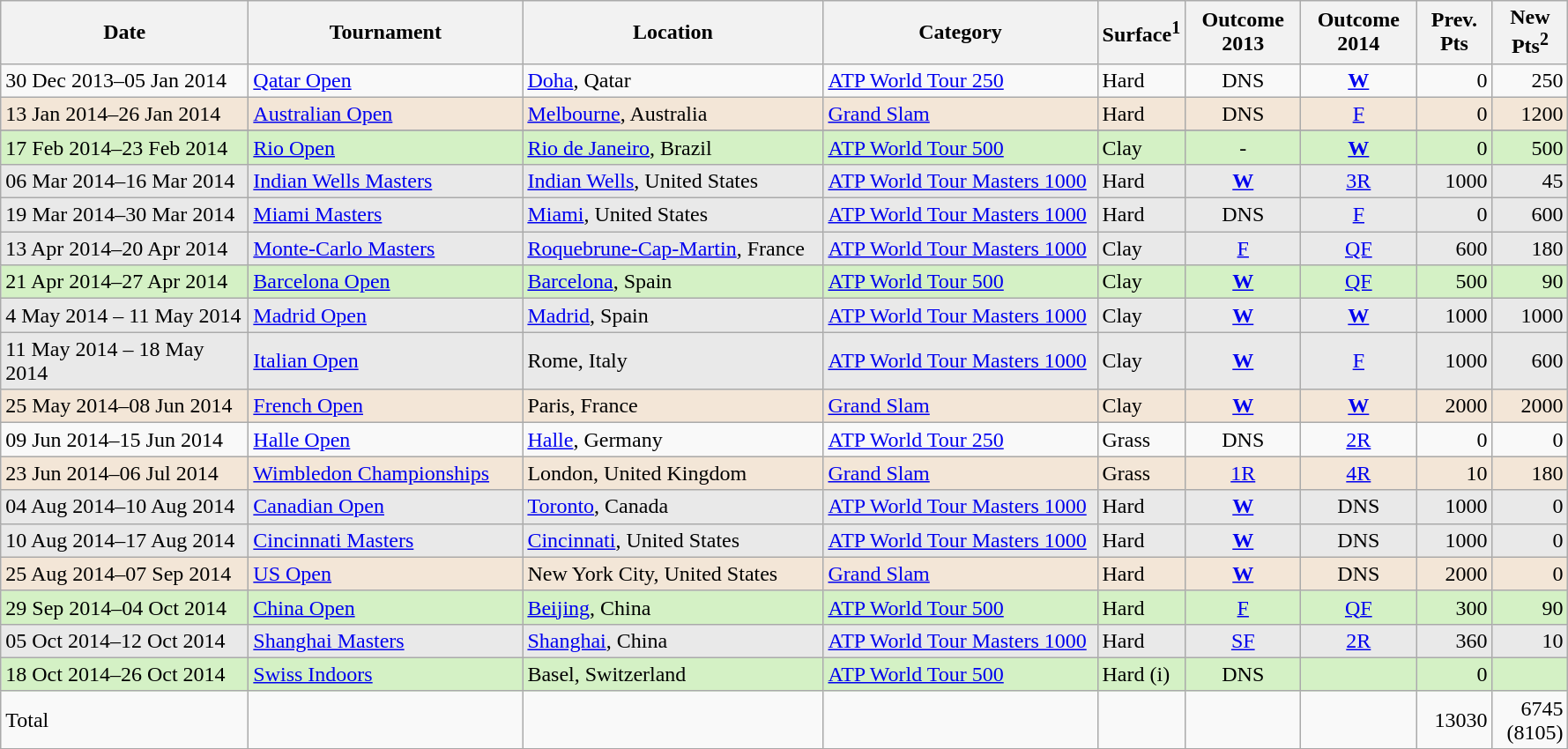<table class="wikitable" style="font-size: 100%">
<tr>
<th width=180>Date</th>
<th width=200>Tournament</th>
<th width=220>Location</th>
<th width=200>Category</th>
<th width=50>Surface<sup>1</sup></th>
<th width=80>Outcome 2013</th>
<th width=80>Outcome 2014</th>
<th width=50>Prev. Pts</th>
<th width=50>New Pts<sup>2</sup></th>
</tr>
<tr>
<td>30 Dec 2013–05 Jan 2014</td>
<td><a href='#'>Qatar Open</a></td>
<td><a href='#'>Doha</a>, Qatar</td>
<td><a href='#'>ATP World Tour 250</a></td>
<td>Hard</td>
<td align="center">DNS</td>
<td align="center"><a href='#'><strong>W</strong></a></td>
<td align="right">0</td>
<td align="right">250</td>
</tr>
<tr style="background:#F3E6D7;">
<td>13 Jan 2014–26 Jan 2014</td>
<td><a href='#'>Australian Open</a></td>
<td><a href='#'>Melbourne</a>, Australia</td>
<td><a href='#'>Grand Slam</a></td>
<td>Hard</td>
<td align="center">DNS</td>
<td align="center"><a href='#'>F</a></td>
<td align="right">0</td>
<td align="right">1200</td>
</tr>
<tr>
</tr>
<tr style="background:#D4F1C5;">
<td>17 Feb 2014–23 Feb 2014</td>
<td><a href='#'>Rio Open</a></td>
<td><a href='#'>Rio de Janeiro</a>, Brazil</td>
<td><a href='#'>ATP World Tour 500</a></td>
<td>Clay</td>
<td align="center">-</td>
<td align="center"><a href='#'><strong>W</strong></a></td>
<td align="right">0</td>
<td align="right">500</td>
</tr>
<tr style="background:#E9E9E9;">
<td>06 Mar 2014–16 Mar 2014</td>
<td><a href='#'>Indian Wells Masters</a></td>
<td><a href='#'>Indian Wells</a>, United States</td>
<td><a href='#'>ATP World Tour Masters 1000</a></td>
<td>Hard</td>
<td align="center"><a href='#'><strong>W</strong></a></td>
<td align="center"><a href='#'>3R</a></td>
<td align="right">1000</td>
<td align="right">45</td>
</tr>
<tr style="background:#E9E9E9;">
<td>19 Mar 2014–30 Mar 2014</td>
<td><a href='#'>Miami Masters</a></td>
<td><a href='#'>Miami</a>, United States</td>
<td><a href='#'>ATP World Tour Masters 1000</a></td>
<td>Hard</td>
<td align="center">DNS</td>
<td align="center"><a href='#'>F</a></td>
<td align="right">0</td>
<td align="right">600</td>
</tr>
<tr style="background:#E9E9E9;">
<td>13 Apr 2014–20 Apr 2014</td>
<td><a href='#'>Monte-Carlo Masters</a></td>
<td><a href='#'>Roquebrune-Cap-Martin</a>, France</td>
<td><a href='#'>ATP World Tour Masters 1000</a></td>
<td>Clay</td>
<td align="center"><a href='#'>F</a></td>
<td align="center"><a href='#'>QF</a></td>
<td align="right">600</td>
<td align="right">180</td>
</tr>
<tr style="background:#D4F1C5;">
<td>21 Apr 2014–27 Apr 2014</td>
<td><a href='#'>Barcelona Open</a></td>
<td><a href='#'>Barcelona</a>, Spain</td>
<td><a href='#'>ATP World Tour 500</a></td>
<td>Clay</td>
<td align="center"><strong><a href='#'>W</a></strong></td>
<td align="center"><a href='#'>QF</a></td>
<td align="right">500</td>
<td align="right">90</td>
</tr>
<tr style="background:#E9E9E9;">
<td>4 May 2014 – 11 May 2014</td>
<td><a href='#'>Madrid Open</a></td>
<td><a href='#'>Madrid</a>, Spain</td>
<td><a href='#'>ATP World Tour Masters 1000</a></td>
<td>Clay</td>
<td align="center"><a href='#'><strong>W</strong></a></td>
<td align="center"><a href='#'><strong>W</strong></a></td>
<td align="right">1000</td>
<td align="right">1000</td>
</tr>
<tr style="background:#E9E9E9;">
<td>11 May 2014 – 18 May 2014</td>
<td><a href='#'>Italian Open</a></td>
<td>Rome, Italy</td>
<td><a href='#'>ATP World Tour Masters 1000</a></td>
<td>Clay</td>
<td align="center"><strong><a href='#'>W</a></strong></td>
<td align="center"><a href='#'>F</a></td>
<td align="right">1000</td>
<td align="right">600</td>
</tr>
<tr style="background:#F3E6D7;">
<td>25 May 2014–08 Jun 2014</td>
<td><a href='#'>French Open</a></td>
<td>Paris, France</td>
<td><a href='#'>Grand Slam</a></td>
<td>Clay</td>
<td align="center"><strong><a href='#'>W</a></strong></td>
<td align="center"><strong><a href='#'>W</a></strong></td>
<td align="right">2000</td>
<td align="right">2000</td>
</tr>
<tr>
<td>09 Jun 2014–15 Jun 2014</td>
<td><a href='#'>Halle Open</a></td>
<td><a href='#'>Halle</a>, Germany</td>
<td><a href='#'>ATP World Tour 250</a></td>
<td>Grass</td>
<td align="center">DNS</td>
<td align="center"><a href='#'>2R</a></td>
<td align="right">0</td>
<td align="right">0</td>
</tr>
<tr style="background:#F3E6D7;">
<td>23 Jun 2014–06 Jul 2014</td>
<td><a href='#'>Wimbledon Championships</a></td>
<td>London, United Kingdom</td>
<td><a href='#'>Grand Slam</a></td>
<td>Grass</td>
<td align="center"><a href='#'>1R</a></td>
<td align="center"><a href='#'>4R</a></td>
<td align="right">10</td>
<td align="right">180</td>
</tr>
<tr style="background:#E9E9E9;">
<td>04 Aug 2014–10 Aug 2014</td>
<td><a href='#'>Canadian Open</a></td>
<td><a href='#'>Toronto</a>, Canada</td>
<td><a href='#'>ATP World Tour Masters 1000</a></td>
<td>Hard</td>
<td align="center"><strong><a href='#'>W</a></strong></td>
<td align="center">DNS</td>
<td align="right">1000</td>
<td align="right">0</td>
</tr>
<tr style="background:#E9E9E9;">
<td>10 Aug 2014–17 Aug 2014</td>
<td><a href='#'>Cincinnati Masters</a></td>
<td><a href='#'>Cincinnati</a>, United States</td>
<td><a href='#'>ATP World Tour Masters 1000</a></td>
<td>Hard</td>
<td align="center"><strong><a href='#'>W</a></strong></td>
<td align="center">DNS</td>
<td align="right">1000</td>
<td align="right">0</td>
</tr>
<tr style="background:#F3E6D7;">
<td>25 Aug 2014–07 Sep 2014</td>
<td><a href='#'>US Open</a></td>
<td>New York City, United States</td>
<td><a href='#'>Grand Slam</a></td>
<td>Hard</td>
<td align="center"><strong><a href='#'>W</a></strong></td>
<td align="center">DNS</td>
<td align="right">2000</td>
<td align="right">0</td>
</tr>
<tr style="background:#D4F1C5;">
<td>29 Sep 2014–04 Oct 2014</td>
<td><a href='#'>China Open</a></td>
<td><a href='#'>Beijing</a>, China</td>
<td><a href='#'>ATP World Tour 500</a></td>
<td>Hard</td>
<td align="center"><a href='#'>F</a></td>
<td align="center"><a href='#'>QF</a></td>
<td align="right">300</td>
<td align="right">90</td>
</tr>
<tr style="background:#E9E9E9;">
<td>05 Oct 2014–12 Oct 2014</td>
<td><a href='#'>Shanghai Masters</a></td>
<td><a href='#'>Shanghai</a>, China</td>
<td><a href='#'>ATP World Tour Masters 1000</a></td>
<td>Hard</td>
<td align="center"><a href='#'>SF</a></td>
<td align="center"><a href='#'>2R</a></td>
<td align="right">360</td>
<td align="right">10</td>
</tr>
<tr style="background:#D4F1C5;">
<td>18 Oct 2014–26 Oct 2014</td>
<td><a href='#'>Swiss Indoors</a></td>
<td>Basel, Switzerland</td>
<td><a href='#'>ATP World Tour 500</a></td>
<td>Hard (i)</td>
<td align="center">DNS</td>
<td></td>
<td align="right">0</td>
<td></td>
</tr>
<tr>
<td>Total</td>
<td></td>
<td></td>
<td></td>
<td></td>
<td></td>
<td></td>
<td align="right">13030</td>
<td align="right">6745 (8105)</td>
</tr>
<tr>
</tr>
</table>
